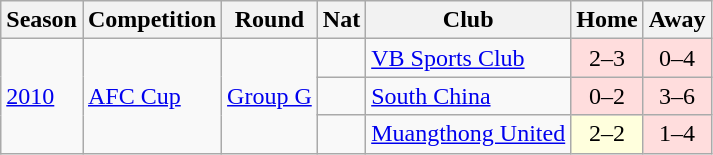<table class="wikitable">
<tr>
<th>Season</th>
<th>Competition</th>
<th>Round</th>
<th>Nat</th>
<th>Club</th>
<th>Home</th>
<th>Away</th>
</tr>
<tr>
<td rowspan="3"><a href='#'>2010</a></td>
<td rowspan="3"><a href='#'>AFC Cup</a></td>
<td rowspan="3"><a href='#'>Group G</a></td>
<td></td>
<td><a href='#'>VB Sports Club</a></td>
<td style="text-align:center; background:#fdd;">2–3</td>
<td style="text-align:center; background:#fdd;">0–4</td>
</tr>
<tr>
<td></td>
<td><a href='#'>South China</a></td>
<td style="text-align:center; background:#fdd;">0–2</td>
<td style="text-align:center; background:#fdd;">3–6</td>
</tr>
<tr>
<td></td>
<td><a href='#'>Muangthong United</a></td>
<td style="text-align:center; background:#ffd;">2–2</td>
<td style="text-align:center; background:#fdd;">1–4</td>
</tr>
</table>
